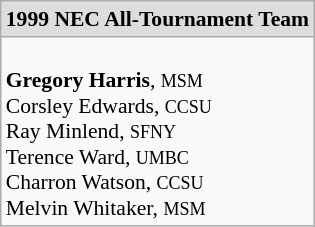<table class="wikitable" style="white-space:nowrap; font-size:90%;">
<tr>
<td colspan="7" style="text-align:center; background:#ddd;"><strong>1999 NEC  All-Tournament Team</strong></td>
</tr>
<tr>
<td><br><strong>Gregory Harris</strong>, <small>MSM</small><br>
Corsley Edwards, <small>CCSU</small><br>
Ray Minlend, <small>SFNY</small><br>
Terence Ward, <small>UMBC</small><br>
Charron Watson, <small>CCSU</small><br>
Melvin Whitaker, <small>MSM</small><br></td>
</tr>
</table>
